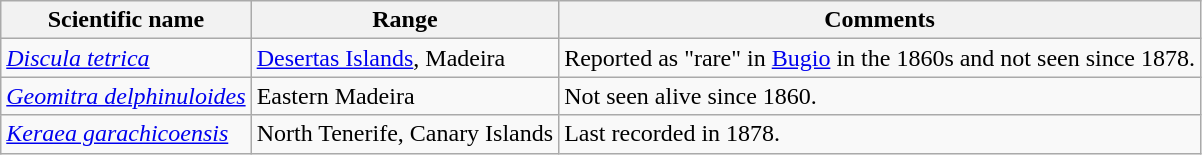<table class="wikitable">
<tr>
<th>Scientific name</th>
<th>Range</th>
<th class="unsortable">Comments</th>
</tr>
<tr>
<td><em><a href='#'>Discula tetrica</a></em></td>
<td><a href='#'>Desertas Islands</a>, Madeira</td>
<td>Reported as "rare" in <a href='#'>Bugio</a> in the 1860s and not seen since 1878.</td>
</tr>
<tr>
<td><em><a href='#'>Geomitra delphinuloides</a></em></td>
<td>Eastern Madeira</td>
<td>Not seen alive since 1860.</td>
</tr>
<tr>
<td><em><a href='#'>Keraea garachicoensis</a></em></td>
<td>North Tenerife, Canary Islands</td>
<td>Last recorded in 1878.</td>
</tr>
</table>
